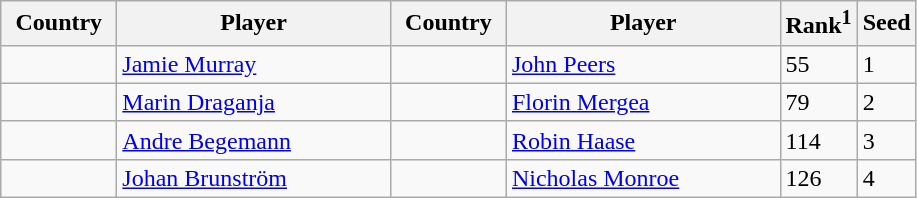<table class="sortable wikitable">
<tr>
<th width="70">Country</th>
<th width="175">Player</th>
<th width="70">Country</th>
<th width="175">Player</th>
<th>Rank<sup>1</sup></th>
<th>Seed</th>
</tr>
<tr>
<td></td>
<td><a href='#'>Jamie Murray</a></td>
<td></td>
<td><a href='#'>John Peers</a></td>
<td>55</td>
<td>1</td>
</tr>
<tr>
<td></td>
<td><a href='#'>Marin Draganja</a></td>
<td></td>
<td><a href='#'>Florin Mergea</a></td>
<td>79</td>
<td>2</td>
</tr>
<tr>
<td></td>
<td><a href='#'>Andre Begemann</a></td>
<td></td>
<td><a href='#'>Robin Haase</a></td>
<td>114</td>
<td>3</td>
</tr>
<tr>
<td></td>
<td><a href='#'>Johan Brunström</a></td>
<td></td>
<td><a href='#'>Nicholas Monroe</a></td>
<td>126</td>
<td>4</td>
</tr>
</table>
